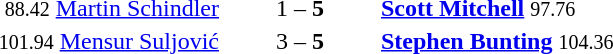<table style="text-align:center">
<tr>
<th width=223></th>
<th width=100></th>
<th width=223></th>
</tr>
<tr>
<td align=right><small>88.42</small> <a href='#'>Martin Schindler</a> </td>
<td>1 – <strong>5</strong></td>
<td align=left> <strong><a href='#'>Scott Mitchell</a></strong> <small>97.76</small></td>
</tr>
<tr>
<td align=right><small>101.94</small> <a href='#'>Mensur Suljović</a> </td>
<td>3 – <strong>5</strong></td>
<td align=left> <strong><a href='#'>Stephen Bunting</a></strong> <small>104.36</small></td>
</tr>
</table>
